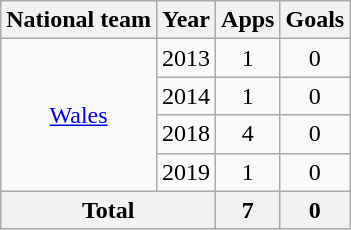<table class="wikitable" style="text-align: center;">
<tr>
<th>National team</th>
<th>Year</th>
<th>Apps</th>
<th>Goals</th>
</tr>
<tr>
<td rowspan="4"><a href='#'>Wales</a></td>
<td>2013</td>
<td>1</td>
<td>0</td>
</tr>
<tr>
<td>2014</td>
<td>1</td>
<td>0</td>
</tr>
<tr>
<td>2018</td>
<td>4</td>
<td>0</td>
</tr>
<tr>
<td>2019</td>
<td>1</td>
<td>0</td>
</tr>
<tr>
<th colspan="2">Total</th>
<th>7</th>
<th>0</th>
</tr>
</table>
